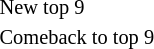<table class="toccolours" style="font-size: 85%; white-space: nowrap">
<tr>
<td></td>
<td>New top 9</td>
</tr>
<tr>
<td></td>
<td>Comeback to top 9</td>
</tr>
</table>
